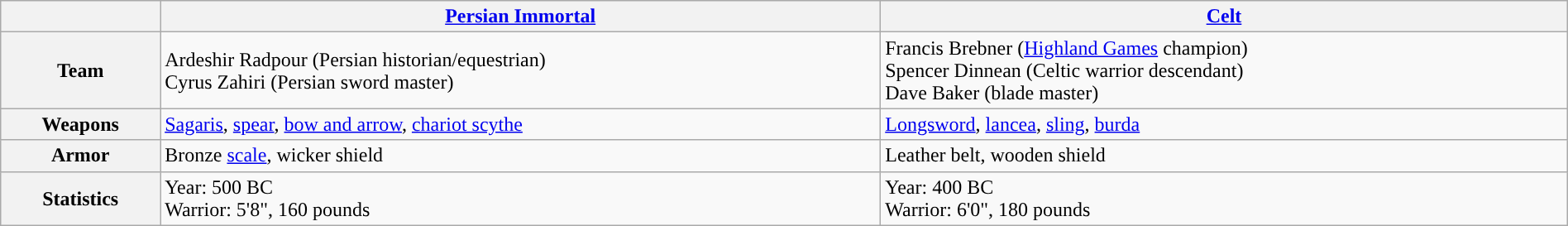<table class="wikitable unsortable" ; style="width: 100%">
<tr>
<th></th>
<th><strong><a href='#'>Persian Immortal</a></strong></th>
<th><strong><a href='#'>Celt</a></strong></th>
</tr>
<tr>
<th>Team</th>
<td>Ardeshir Radpour (Persian historian/equestrian)<br>Cyrus Zahiri (Persian sword master)</td>
<td>Francis Brebner (<a href='#'>Highland Games</a> champion)<br>Spencer Dinnean (Celtic warrior descendant)<br>Dave Baker (blade master)</td>
</tr>
<tr>
<th>Weapons</th>
<td><a href='#'>Sagaris</a>, <a href='#'>spear</a>, <a href='#'>bow and arrow</a>, <a href='#'>chariot scythe</a></td>
<td><a href='#'>Longsword</a>, <a href='#'>lancea</a>, <a href='#'>sling</a>, <a href='#'>burda</a></td>
</tr>
<tr>
<th>Armor</th>
<td>Bronze <a href='#'>scale</a>, wicker shield</td>
<td>Leather belt, wooden shield</td>
</tr>
<tr>
<th>Statistics</th>
<td>Year: 500 BC<br>Warrior: 5'8", 160 pounds</td>
<td>Year: 400 BC<br>Warrior: 6'0", 180 pounds</td>
</tr>
</table>
